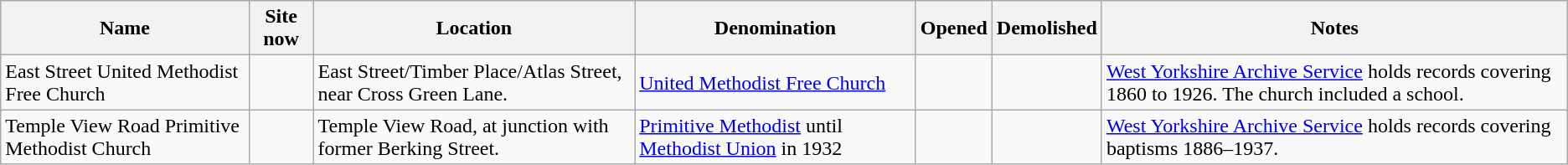<table class="wikitable sortable">
<tr>
<th>Name</th>
<th class="unsortable">Site now</th>
<th>Location</th>
<th>Denomination</th>
<th>Opened</th>
<th>Demolished</th>
<th class="unsortable">Notes</th>
</tr>
<tr>
<td>East Street United Methodist Free Church</td>
<td></td>
<td>East Street/Timber Place/Atlas Street, near Cross Green Lane.</td>
<td><a href='#'>United Methodist Free Church</a></td>
<td></td>
<td></td>
<td><a href='#'>West Yorkshire Archive Service</a> holds records covering 1860 to 1926. The church included a school.</td>
</tr>
<tr>
<td>Temple View Road Primitive Methodist Church</td>
<td></td>
<td>Temple View Road, at junction with former Berking Street.</td>
<td><a href='#'>Primitive Methodist</a> until <a href='#'>Methodist Union</a> in 1932</td>
<td></td>
<td></td>
<td><a href='#'>West Yorkshire Archive Service</a> holds records covering baptisms 1886–1937.</td>
</tr>
</table>
